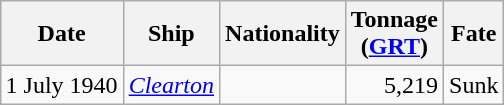<table class="wikitable sortable" style="margin: 1em auto 1em auto;">
<tr>
<th>Date</th>
<th>Ship</th>
<th>Nationality</th>
<th>Tonnage<br>(<a href='#'>GRT</a>)</th>
<th>Fate</th>
</tr>
<tr>
<td align="right">1 July 1940</td>
<td align="left"><a href='#'><em>Clearton</em></a></td>
<td align="left"></td>
<td align="right">5,219</td>
<td align="left">Sunk</td>
</tr>
</table>
